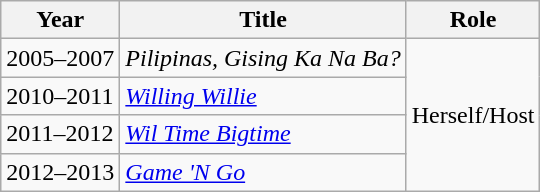<table class="wikitable">
<tr>
<th>Year</th>
<th>Title</th>
<th>Role</th>
</tr>
<tr>
<td>2005–2007</td>
<td><em>Pilipinas, Gising Ka Na Ba?</em></td>
<td rowspan="4">Herself/Host</td>
</tr>
<tr>
<td>2010–2011</td>
<td><em><a href='#'>Willing Willie</a></em></td>
</tr>
<tr>
<td>2011–2012</td>
<td><em><a href='#'>Wil Time Bigtime</a></em></td>
</tr>
<tr>
<td>2012–2013</td>
<td><em><a href='#'>Game 'N Go</a></em></td>
</tr>
</table>
